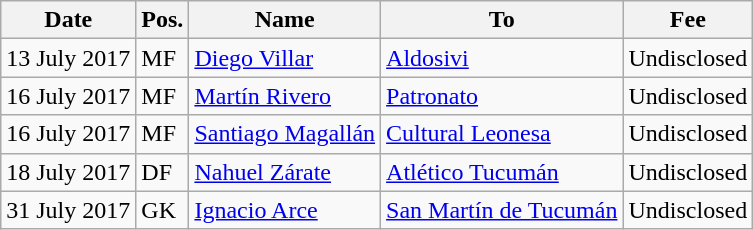<table class="wikitable">
<tr>
<th>Date</th>
<th>Pos.</th>
<th>Name</th>
<th>To</th>
<th>Fee</th>
</tr>
<tr>
<td>13 July 2017</td>
<td>MF</td>
<td> <a href='#'>Diego Villar</a></td>
<td> <a href='#'>Aldosivi</a></td>
<td>Undisclosed</td>
</tr>
<tr>
<td>16 July 2017</td>
<td>MF</td>
<td> <a href='#'>Martín Rivero</a></td>
<td> <a href='#'>Patronato</a></td>
<td>Undisclosed</td>
</tr>
<tr>
<td>16 July 2017</td>
<td>MF</td>
<td> <a href='#'>Santiago Magallán</a></td>
<td> <a href='#'>Cultural Leonesa</a></td>
<td>Undisclosed</td>
</tr>
<tr>
<td>18 July 2017</td>
<td>DF</td>
<td> <a href='#'>Nahuel Zárate</a></td>
<td> <a href='#'>Atlético Tucumán</a></td>
<td>Undisclosed</td>
</tr>
<tr>
<td>31 July 2017</td>
<td>GK</td>
<td> <a href='#'>Ignacio Arce</a></td>
<td> <a href='#'>San Martín de Tucumán</a></td>
<td>Undisclosed</td>
</tr>
</table>
